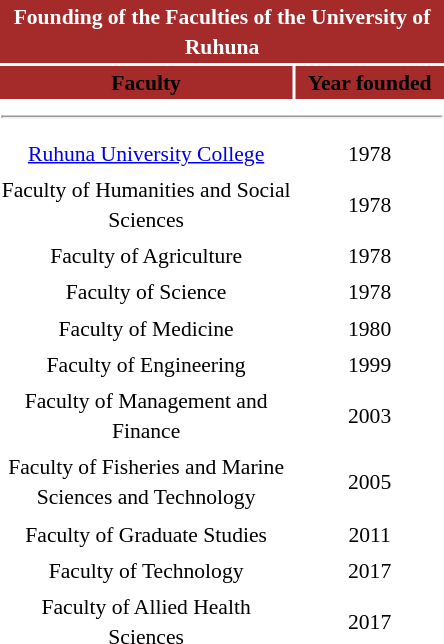<table class="toccolours" style="float:right; margin-left:1em; font-size:90%; line-height:1.4em; width:300px;">
<tr>
<th colspan="2" style="background:Brown; color:white; font-weight:bold"><strong>Founding of the Faculties of the University of Ruhuna</strong></th>
</tr>
<tr style="text-align:center; font-weight:bold;">
<td style="background:Brown; width:200px"><strong>Faculty</strong></td>
<td style="background:Brown; width:100px"><strong>Year founded</strong></td>
</tr>
<tr>
<td colspan="2"><hr></td>
</tr>
<tr>
</tr>
<tr align="center">
<td><a href='#'>Ruhuna University College</a></td>
<td>1978</td>
</tr>
<tr align="center">
<td>Faculty of Humanities and Social Sciences</td>
<td>1978</td>
</tr>
<tr align="center">
<td>Faculty of Agriculture</td>
<td>1978</td>
</tr>
<tr align="center">
<td>Faculty of Science</td>
<td>1978</td>
</tr>
<tr align="center">
<td>Faculty of Medicine</td>
<td>1980</td>
</tr>
<tr align="center">
<td>Faculty of Engineering</td>
<td>1999</td>
</tr>
<tr align="center">
<td>Faculty of Management and Finance</td>
<td>2003</td>
</tr>
<tr align="center">
<td>Faculty of Fisheries and Marine Sciences and Technology</td>
<td>2005</td>
</tr>
<tr align="center">
<td>Faculty of Graduate Studies</td>
<td>2011</td>
</tr>
<tr align="center">
<td>Faculty of Technology</td>
<td>2017</td>
</tr>
<tr align="center">
<td>Faculty of Allied Health Sciences</td>
<td>2017</td>
</tr>
</table>
